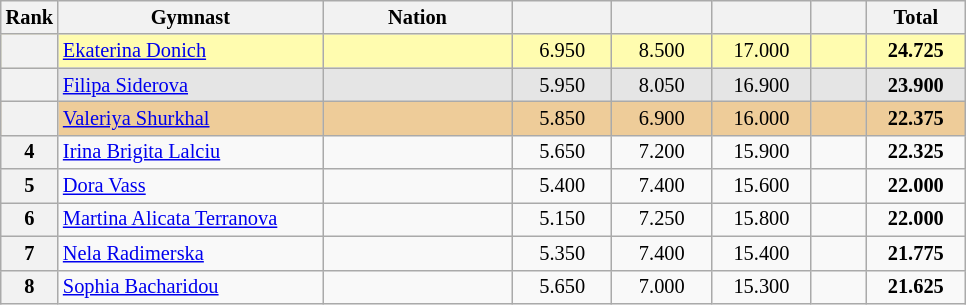<table class="wikitable sortable" style="text-align:center; font-size:85%">
<tr>
<th scope="col" style="width:20px;">Rank</th>
<th ! scope="col" style="width:170px;">Gymnast</th>
<th ! scope="col" style="width:120px;">Nation</th>
<th ! scope="col" style="width:60px;"></th>
<th ! scope="col" style="width:60px;"></th>
<th ! scope="col" style="width:60px;"></th>
<th ! scope="col" style="width:30px;"></th>
<th ! scope="col" style="width:60px;">Total</th>
</tr>
<tr style="background:#fffcaf;">
<th scope=row style="text-align:center"></th>
<td align=left><a href='#'>Ekaterina Donich</a></td>
<td style="text-align:left;"></td>
<td>6.950</td>
<td>8.500</td>
<td>17.000</td>
<td></td>
<td><strong>24.725</strong></td>
</tr>
<tr style="background:#e5e5e5;">
<th scope=row style="text-align:center"></th>
<td align=left><a href='#'>Filipa Siderova</a></td>
<td style="text-align:left;"></td>
<td>5.950</td>
<td>8.050</td>
<td>16.900</td>
<td></td>
<td><strong>23.900</strong></td>
</tr>
<tr style="background:#ec9;">
<th scope=row style="text-align:center"></th>
<td align=left><a href='#'>Valeriya Shurkhal</a></td>
<td style="text-align:left;"></td>
<td>5.850</td>
<td>6.900</td>
<td>16.000</td>
<td></td>
<td><strong>22.375</strong></td>
</tr>
<tr>
<th scope=row style="text-align:center">4</th>
<td align=left><a href='#'>Irina Brigita Lalciu</a></td>
<td style="text-align:left;"></td>
<td>5.650</td>
<td>7.200</td>
<td>15.900</td>
<td></td>
<td><strong>22.325</strong></td>
</tr>
<tr>
<th scope=row style="text-align:center">5</th>
<td align=left><a href='#'>Dora Vass</a></td>
<td style="text-align:left;"></td>
<td>5.400</td>
<td>7.400</td>
<td>15.600</td>
<td></td>
<td><strong>22.000</strong></td>
</tr>
<tr>
<th scope=row style="text-align:center">6</th>
<td align=left><a href='#'>Martina Alicata Terranova</a></td>
<td style="text-align:left;"></td>
<td>5.150</td>
<td>7.250</td>
<td>15.800</td>
<td></td>
<td><strong>22.000</strong></td>
</tr>
<tr>
<th scope=row style="text-align:center">7</th>
<td align=left><a href='#'>Nela Radimerska</a></td>
<td style="text-align:left;"></td>
<td>5.350</td>
<td>7.400</td>
<td>15.400</td>
<td></td>
<td><strong>21.775</strong></td>
</tr>
<tr>
<th scope=row style="text-align:center">8</th>
<td align=left><a href='#'>Sophia Bacharidou</a></td>
<td style="text-align:left;"></td>
<td>5.650</td>
<td>7.000</td>
<td>15.300</td>
<td></td>
<td><strong>21.625</strong></td>
</tr>
</table>
